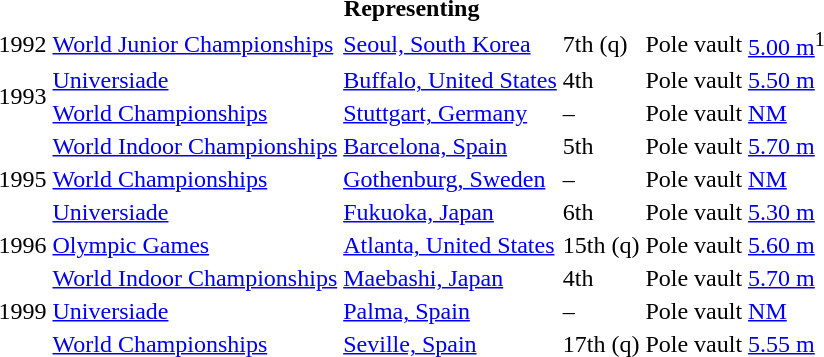<table>
<tr>
<th colspan="6">Representing </th>
</tr>
<tr>
<td>1992</td>
<td><a href='#'>World Junior Championships</a></td>
<td><a href='#'>Seoul, South Korea</a></td>
<td>7th (q)</td>
<td>Pole vault</td>
<td><a href='#'>5.00 m</a><sup>1</sup></td>
</tr>
<tr>
<td rowspan=2>1993</td>
<td><a href='#'>Universiade</a></td>
<td><a href='#'>Buffalo, United States</a></td>
<td>4th</td>
<td>Pole vault</td>
<td><a href='#'>5.50 m</a></td>
</tr>
<tr>
<td><a href='#'>World Championships</a></td>
<td><a href='#'>Stuttgart, Germany</a></td>
<td>–</td>
<td>Pole vault</td>
<td><a href='#'>NM</a></td>
</tr>
<tr>
<td rowspan=3>1995</td>
<td><a href='#'>World Indoor Championships</a></td>
<td><a href='#'>Barcelona, Spain</a></td>
<td>5th</td>
<td>Pole vault</td>
<td><a href='#'>5.70 m</a></td>
</tr>
<tr>
<td><a href='#'>World Championships</a></td>
<td><a href='#'>Gothenburg, Sweden</a></td>
<td>–</td>
<td>Pole vault</td>
<td><a href='#'>NM</a></td>
</tr>
<tr>
<td><a href='#'>Universiade</a></td>
<td><a href='#'>Fukuoka, Japan</a></td>
<td>6th</td>
<td>Pole vault</td>
<td><a href='#'>5.30 m</a></td>
</tr>
<tr>
<td>1996</td>
<td><a href='#'>Olympic Games</a></td>
<td><a href='#'>Atlanta, United States</a></td>
<td>15th (q)</td>
<td>Pole vault</td>
<td><a href='#'>5.60 m</a></td>
</tr>
<tr>
<td rowspan=3>1999</td>
<td><a href='#'>World Indoor Championships</a></td>
<td><a href='#'>Maebashi, Japan</a></td>
<td>4th</td>
<td>Pole vault</td>
<td><a href='#'>5.70 m</a></td>
</tr>
<tr>
<td><a href='#'>Universiade</a></td>
<td><a href='#'>Palma, Spain</a></td>
<td>–</td>
<td>Pole vault</td>
<td><a href='#'>NM</a></td>
</tr>
<tr>
<td><a href='#'>World Championships</a></td>
<td><a href='#'>Seville, Spain</a></td>
<td>17th (q)</td>
<td>Pole vault</td>
<td><a href='#'>5.55 m</a></td>
</tr>
</table>
